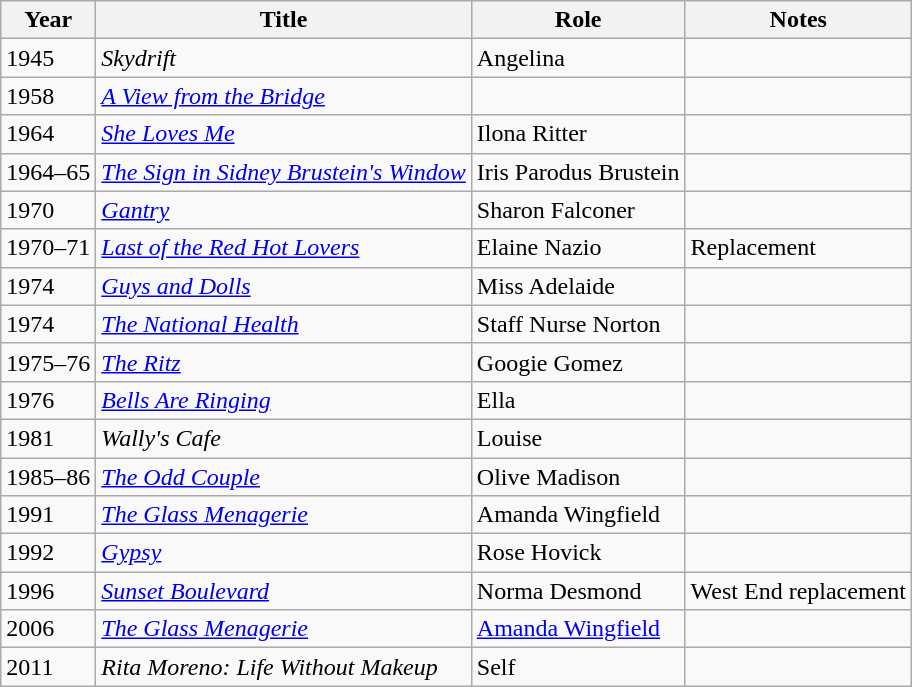<table class="wikitable sortable">
<tr>
<th>Year</th>
<th>Title</th>
<th>Role</th>
<th>Notes</th>
</tr>
<tr>
<td>1945</td>
<td><em>Skydrift</em></td>
<td>Angelina</td>
<td></td>
</tr>
<tr>
<td>1958</td>
<td><em><a href='#'>A View from the Bridge</a></em> </td>
<td></td>
<td></td>
</tr>
<tr>
<td>1964</td>
<td><em><a href='#'>She Loves Me</a></em></td>
<td>Ilona Ritter</td>
<td></td>
</tr>
<tr>
<td>1964–65</td>
<td><em><a href='#'>The Sign in Sidney Brustein's Window</a></em></td>
<td>Iris Parodus Brustein</td>
<td></td>
</tr>
<tr>
<td>1970</td>
<td><em><a href='#'>Gantry</a></em></td>
<td>Sharon Falconer</td>
<td></td>
</tr>
<tr>
<td>1970–71</td>
<td><em><a href='#'>Last of the Red Hot Lovers</a></em></td>
<td>Elaine Nazio</td>
<td>Replacement</td>
</tr>
<tr>
<td>1974</td>
<td><em><a href='#'>Guys and Dolls</a></em></td>
<td>Miss Adelaide </td>
<td></td>
</tr>
<tr>
<td>1974</td>
<td><em><a href='#'>The National Health</a></em></td>
<td>Staff Nurse Norton</td>
<td></td>
</tr>
<tr>
<td>1975–76</td>
<td><em><a href='#'>The Ritz</a></em></td>
<td>Googie Gomez</td>
<td></td>
</tr>
<tr>
<td>1976</td>
<td><em><a href='#'>Bells Are Ringing</a></em></td>
<td>Ella </td>
<td></td>
</tr>
<tr>
<td>1981</td>
<td><em>Wally's Cafe</em></td>
<td>Louise</td>
<td></td>
</tr>
<tr>
<td>1985–86</td>
<td><em><a href='#'>The Odd Couple</a></em></td>
<td>Olive Madison</td>
<td></td>
</tr>
<tr>
<td>1991</td>
<td><em><a href='#'>The Glass Menagerie</a></em></td>
<td>Amanda Wingfield </td>
</tr>
<tr>
<td>1992</td>
<td><em><a href='#'>Gypsy</a></em></td>
<td>Rose Hovick </td>
<td></td>
</tr>
<tr>
<td>1996</td>
<td><em><a href='#'>Sunset Boulevard</a></em></td>
<td>Norma Desmond</td>
<td>West End replacement</td>
</tr>
<tr>
<td>2006</td>
<td><em><a href='#'>The Glass Menagerie</a></em></td>
<td><a href='#'>Amanda Wingfield</a></td>
</tr>
<tr>
<td>2011</td>
<td><em>Rita Moreno: Life Without Makeup</em></td>
<td>Self </td>
<td></td>
</tr>
</table>
